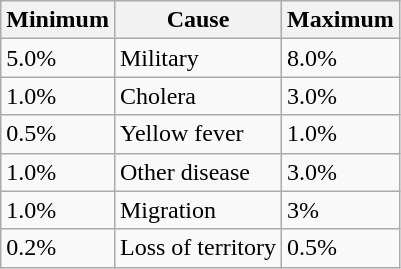<table class="wikitable">
<tr>
<th>Minimum</th>
<th>Cause</th>
<th>Maximum</th>
</tr>
<tr>
<td>5.0%</td>
<td>Military</td>
<td>8.0%</td>
</tr>
<tr>
<td>1.0%</td>
<td>Cholera</td>
<td>3.0%</td>
</tr>
<tr>
<td>0.5%</td>
<td>Yellow fever</td>
<td>1.0%</td>
</tr>
<tr>
<td>1.0%</td>
<td>Other disease</td>
<td>3.0%</td>
</tr>
<tr>
<td>1.0%</td>
<td>Migration</td>
<td>3%</td>
</tr>
<tr>
<td>0.2%</td>
<td>Loss of territory</td>
<td>0.5%</td>
</tr>
</table>
